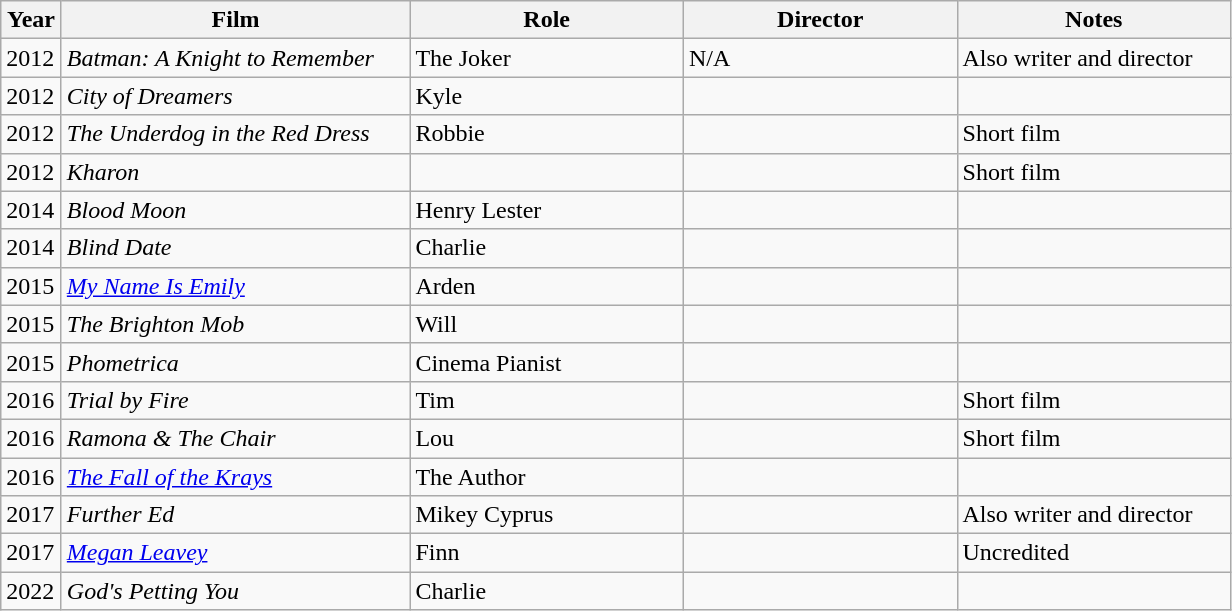<table class="wikitable">
<tr>
<th width="33">Year</th>
<th width="225">Film</th>
<th width="175">Role</th>
<th width="175">Director</th>
<th width="175">Notes</th>
</tr>
<tr>
<td>2012</td>
<td><em>Batman: A Knight to Remember</em></td>
<td>The Joker</td>
<td>N/A</td>
<td>Also writer and director</td>
</tr>
<tr>
<td>2012</td>
<td><em>City of Dreamers</em></td>
<td>Kyle</td>
<td></td>
<td></td>
</tr>
<tr>
<td>2012</td>
<td><em>The Underdog in the Red Dress</em></td>
<td>Robbie</td>
<td></td>
<td>Short film</td>
</tr>
<tr>
<td>2012</td>
<td><em>Kharon</em></td>
<td></td>
<td></td>
<td>Short film</td>
</tr>
<tr>
<td>2014</td>
<td><em>Blood Moon</em></td>
<td>Henry Lester</td>
<td></td>
<td></td>
</tr>
<tr>
<td>2014</td>
<td><em>Blind Date</em></td>
<td>Charlie</td>
<td></td>
<td></td>
</tr>
<tr>
<td>2015</td>
<td><em><a href='#'>My Name Is Emily</a></em></td>
<td>Arden</td>
<td></td>
<td></td>
</tr>
<tr>
<td>2015</td>
<td><em>The Brighton Mob</em></td>
<td>Will</td>
<td></td>
<td></td>
</tr>
<tr>
<td>2015</td>
<td><em>Phometrica</em></td>
<td>Cinema Pianist</td>
<td></td>
<td></td>
</tr>
<tr>
<td>2016</td>
<td><em>Trial by Fire</em></td>
<td>Tim</td>
<td></td>
<td>Short film</td>
</tr>
<tr>
<td>2016</td>
<td><em>Ramona & The Chair</em></td>
<td>Lou</td>
<td></td>
<td>Short film</td>
</tr>
<tr>
<td>2016</td>
<td><em><a href='#'>The Fall of the Krays</a></em></td>
<td>The Author</td>
<td></td>
<td></td>
</tr>
<tr>
<td>2017</td>
<td><em>Further Ed</em></td>
<td>Mikey Cyprus</td>
<td></td>
<td>Also writer and director</td>
</tr>
<tr>
<td>2017</td>
<td><em><a href='#'>Megan Leavey</a></em></td>
<td>Finn</td>
<td></td>
<td>Uncredited</td>
</tr>
<tr>
<td>2022</td>
<td><em>God's Petting You</em></td>
<td>Charlie</td>
<td></td>
<td></td>
</tr>
</table>
